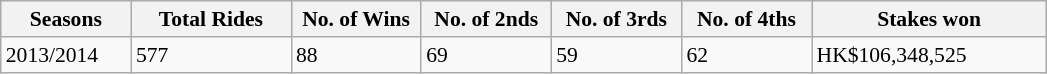<table class="wikitable sortable" style="font-size:90%;">
<tr>
<th width="80px">Seasons</th>
<th width="100px">Total Rides</th>
<th width="80px">No. of Wins</th>
<th width="80px">No. of 2nds</th>
<th width="80px">No. of 3rds</th>
<th width="80px">No. of 4ths</th>
<th width="150px">Stakes won</th>
</tr>
<tr>
<td>2013/2014</td>
<td>577</td>
<td>88</td>
<td>69</td>
<td>59</td>
<td>62</td>
<td>HK$106,348,525</td>
</tr>
</table>
